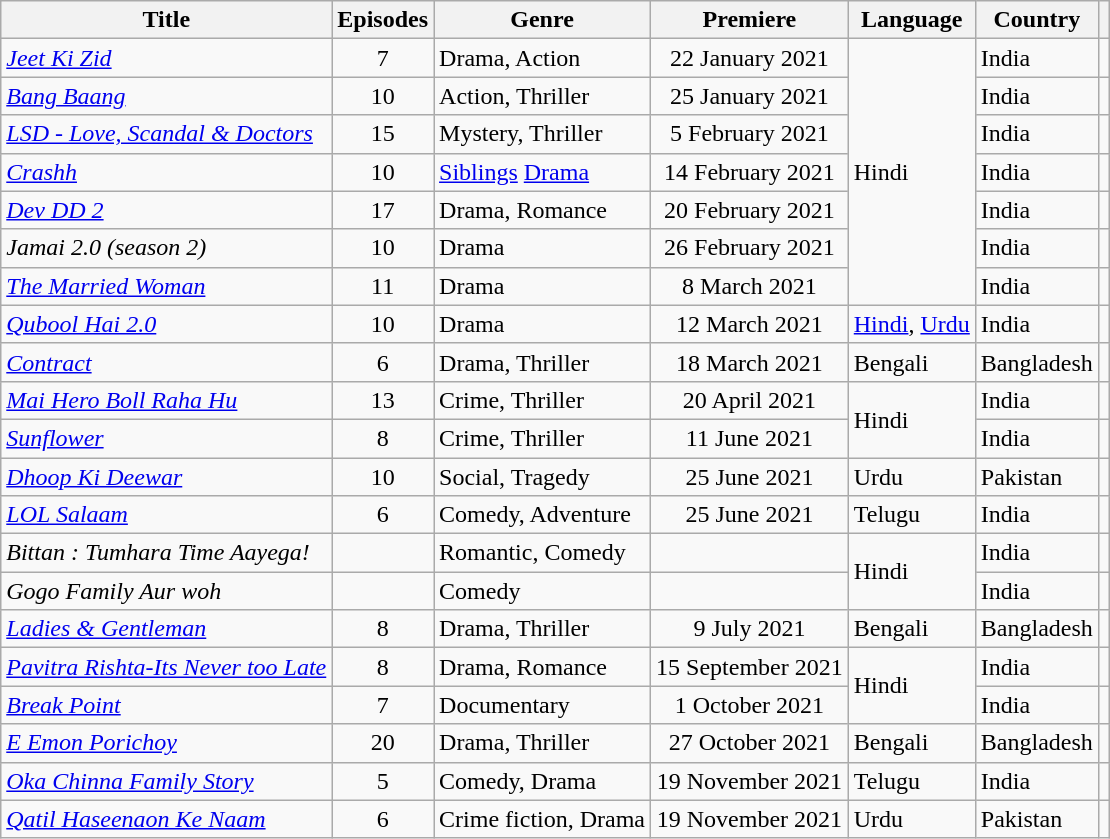<table class="wikitable sortable">
<tr>
<th>Title</th>
<th>Episodes</th>
<th>Genre</th>
<th>Premiere</th>
<th>Language</th>
<th>Country</th>
<th></th>
</tr>
<tr>
<td><em><a href='#'>Jeet Ki Zid</a></em></td>
<td style="text-align: center;">7</td>
<td>Drama, Action</td>
<td style="text-align: center;">22 January 2021</td>
<td rowspan="7">Hindi</td>
<td>India</td>
<td></td>
</tr>
<tr>
<td><em><a href='#'>Bang Baang</a></em></td>
<td style="text-align: center;">10</td>
<td>Action, Thriller</td>
<td style="text-align: center;">25 January 2021</td>
<td>India</td>
<td></td>
</tr>
<tr>
<td><em><a href='#'>LSD - Love, Scandal & Doctors</a></em></td>
<td style="text-align: center;">15</td>
<td>Mystery, Thriller</td>
<td style="text-align: center;">5 February 2021</td>
<td>India</td>
<td></td>
</tr>
<tr>
<td><em><a href='#'>Crashh</a></em></td>
<td style="text-align: center;">10</td>
<td><a href='#'>Siblings</a> <a href='#'>Drama</a></td>
<td style="text-align: center;">14 February 2021</td>
<td>India</td>
<td></td>
</tr>
<tr>
<td><em><a href='#'>Dev DD 2</a></em></td>
<td style="text-align: center;">17</td>
<td>Drama, Romance</td>
<td style="text-align: center;">20 February 2021</td>
<td>India</td>
<td></td>
</tr>
<tr>
<td><em>Jamai 2.0 (season 2)</em></td>
<td style="text-align: center;">10</td>
<td>Drama</td>
<td style="text-align: center;">26 February 2021</td>
<td>India</td>
<td></td>
</tr>
<tr>
<td><em><a href='#'>The Married Woman</a></em></td>
<td style="text-align: center;">11</td>
<td>Drama</td>
<td style="text-align: center;">8 March 2021</td>
<td>India</td>
<td></td>
</tr>
<tr>
<td><em><a href='#'>Qubool Hai 2.0</a></em></td>
<td style="text-align: center;">10</td>
<td>Drama</td>
<td style="text-align: center;">12 March 2021</td>
<td><a href='#'>Hindi</a>, <a href='#'>Urdu</a></td>
<td>India</td>
<td></td>
</tr>
<tr>
<td><em><a href='#'>Contract</a></em></td>
<td style="text-align: center;">6</td>
<td>Drama, Thriller</td>
<td style="text-align: center;">18 March 2021</td>
<td>Bengali</td>
<td>Bangladesh</td>
<td></td>
</tr>
<tr>
<td><em><a href='#'>Mai Hero Boll Raha Hu</a></em></td>
<td style="text-align: center;">13</td>
<td>Crime, Thriller</td>
<td style="text-align: center;">20 April 2021</td>
<td rowspan="2">Hindi</td>
<td>India</td>
<td></td>
</tr>
<tr>
<td><em><a href='#'>Sunflower</a></em></td>
<td style="text-align: center;">8</td>
<td>Crime, Thriller</td>
<td style="text-align: center;">11 June 2021</td>
<td>India</td>
<td></td>
</tr>
<tr>
<td><em><a href='#'>Dhoop Ki Deewar</a></em></td>
<td style="text-align: center;">10</td>
<td>Social, Tragedy</td>
<td style="text-align: center;">25 June 2021</td>
<td>Urdu</td>
<td>Pakistan</td>
<td></td>
</tr>
<tr>
<td><em><a href='#'>LOL Salaam</a></em></td>
<td style="text-align: center;">6</td>
<td>Comedy, Adventure</td>
<td style="text-align: center;">25 June 2021</td>
<td>Telugu</td>
<td>India</td>
<td></td>
</tr>
<tr>
<td><em>Bittan : Tumhara Time Aayega!</em></td>
<td></td>
<td>Romantic, Comedy</td>
<td></td>
<td rowspan="2">Hindi</td>
<td>India</td>
<td></td>
</tr>
<tr>
<td><em>Gogo Family Aur woh</em></td>
<td></td>
<td>Comedy</td>
<td></td>
<td>India</td>
<td></td>
</tr>
<tr>
<td><em><a href='#'>Ladies & Gentleman</a></em></td>
<td style="text-align: center;">8</td>
<td>Drama, Thriller</td>
<td style="text-align: center;">9 July 2021</td>
<td>Bengali</td>
<td>Bangladesh</td>
<td></td>
</tr>
<tr>
<td><em><a href='#'>Pavitra Rishta-Its Never too Late</a></em></td>
<td style="text-align: center;">8</td>
<td>Drama, Romance</td>
<td style="text-align: center;">15 September 2021</td>
<td rowspan="2">Hindi</td>
<td>India</td>
<td></td>
</tr>
<tr>
<td><em><a href='#'>Break Point</a></em></td>
<td style="text-align: center;">7</td>
<td>Documentary</td>
<td style="text-align: center;">1 October 2021</td>
<td>India</td>
<td></td>
</tr>
<tr>
<td><em><a href='#'>E Emon Porichoy</a></em></td>
<td style="text-align: center;">20</td>
<td>Drama, Thriller</td>
<td style="text-align: center;">27 October 2021</td>
<td>Bengali</td>
<td>Bangladesh</td>
<td></td>
</tr>
<tr>
<td><em><a href='#'>Oka Chinna Family Story</a></em></td>
<td style="text-align: center;">5</td>
<td>Comedy, Drama</td>
<td style="text-align: center;">19 November 2021</td>
<td>Telugu</td>
<td>India</td>
<td></td>
</tr>
<tr>
<td><em><a href='#'>Qatil Haseenaon Ke Naam</a></em></td>
<td style="text-align: center;">6</td>
<td>Crime fiction, Drama</td>
<td style="text-align: center;">19 November 2021</td>
<td>Urdu</td>
<td>Pakistan</td>
<td></td>
</tr>
</table>
